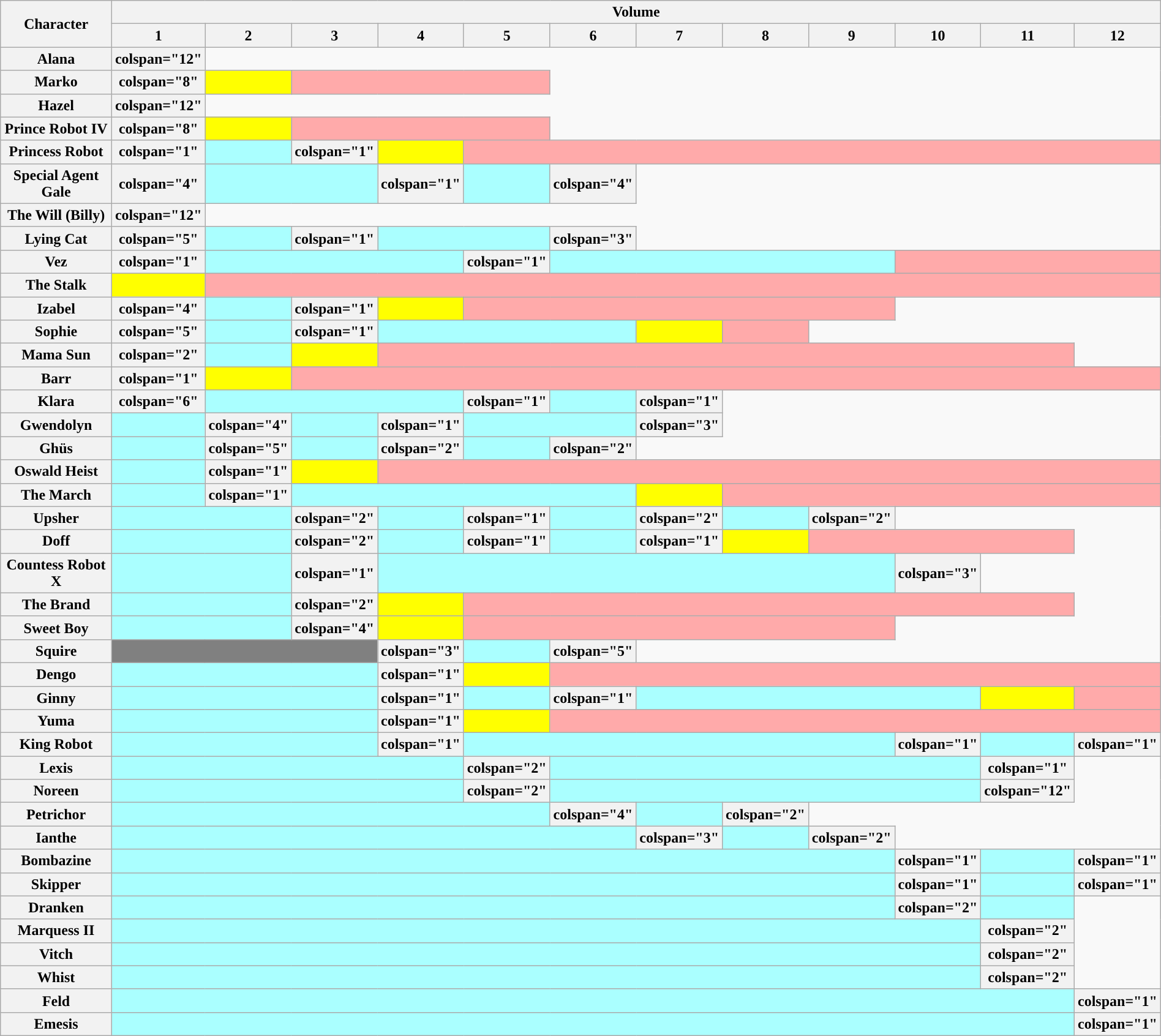<table class="wikitable" style="width:100%; text-align:center;">
<tr>
<th rowspan="2" style="width:15.00%;">Character</th>
<th colspan="12">Volume</th>
</tr>
<tr>
<th style="width:7%;">1</th>
<th style="width:7%;">2</th>
<th style="width:7%;">3</th>
<th style="width:7%;">4</th>
<th style="width:7%;">5</th>
<th style="width:7%;">6</th>
<th style="width:7%;">7</th>
<th style="width:7%;">8</th>
<th style="width:7%;">9</th>
<th style="width:7%;">10</th>
<th style="width:7%;">11</th>
<th style="width:7%;">12</th>
</tr>
<tr>
<th>Alana</th>
<th>colspan="12" </th>
</tr>
<tr>
<th>Marko</th>
<th>colspan="8" </th>
<th style="background:yellow;"></th>
<th colspan="3" style="background: #ffaaaa; color: grey; vertical-align: middle; text-align: center; " class="table-na"></th>
</tr>
<tr>
<th>Hazel</th>
<th>colspan="12" </th>
</tr>
<tr>
<th>Prince Robot IV</th>
<th>colspan="8" </th>
<th style="background:yellow;"></th>
<th colspan="3" style="background: #ffaaaa; color: grey; vertical-align: middle; text-align: center; " class="table-na"></th>
</tr>
<tr>
<th>Princess Robot</th>
<th>colspan="1" </th>
<th style="background: #aaffff" colspan="1" align="center"></th>
<th>colspan="1" </th>
<th style="background:yellow;"></th>
<th colspan="8" style="background: #ffaaaa; color: grey; vertical-align: middle; text-align: center; " class="table-na"></th>
</tr>
<tr>
<th>Special Agent Gale</th>
<th>colspan="4" </th>
<th style="background: #aaffff" colspan="2" align="center"></th>
<th>colspan="1" </th>
<th style="background: #aaffff" colspan="1" align="center"></th>
<th>colspan="4" </th>
</tr>
<tr>
<th>The Will (Billy)</th>
<th>colspan="12" </th>
</tr>
<tr>
<th>Lying Cat</th>
<th>colspan="5" </th>
<th style="background: #aaffff" colspan="1" align="center"></th>
<th>colspan="1" </th>
<th style="background: #aaffff" colspan="2" align="center"></th>
<th>colspan="3" </th>
</tr>
<tr>
<th>Vez</th>
<th>colspan="1" </th>
<th style="background: #aaffff" colspan="3" align="center"></th>
<th>colspan="1" </th>
<th style="background: #aaffff" colspan="4" align="center"></th>
<th colspan="3" style="background: #ffaaaa; color: grey; vertical-align: middle; text-align: center; " class="table-na"></th>
</tr>
<tr>
<th>The Stalk</th>
<th style="background:yellow;"></th>
<th colspan="11" style="background: #ffaaaa; color: grey; vertical-align: middle; text-align: center; " class="table-na"></th>
</tr>
<tr>
<th>Izabel</th>
<th>colspan="4" </th>
<th style="background: #aaffff" colspan="1" align="center"></th>
<th>colspan="1" </th>
<th style="background:yellow;"></th>
<th colspan="5" style="background: #ffaaaa; color: grey; vertical-align: middle; text-align: center; " class="table-na"></th>
</tr>
<tr>
<th>Sophie</th>
<th>colspan="5" </th>
<th style="background: #aaffff" colspan="1" align="center"></th>
<th>colspan="1" </th>
<th style="background: #aaffff" colspan="3" align="center"></th>
<th style="background:yellow;"></th>
<th colspan="1" style="background: #ffaaaa; color: grey; vertical-align: middle; text-align: center; " class="table-na"></th>
</tr>
<tr>
<th>Mama Sun</th>
<th>colspan="2" </th>
<th style="background: #aaffff" colspan="1" align="center"></th>
<th style="background:yellow;"></th>
<th colspan="8" style="background: #ffaaaa; color: grey; vertical-align: middle; text-align: center; " class="table-na"></th>
</tr>
<tr>
<th>Barr</th>
<th>colspan="1" </th>
<th style="background:yellow;"></th>
<th colspan="10" style="background: #ffaaaa; color: grey; vertical-align: middle; text-align: center; " class="table-na"></th>
</tr>
<tr>
<th>Klara</th>
<th>colspan="6" </th>
<th style="background: #aaffff" colspan="3" align="center"></th>
<th>colspan="1" </th>
<th style="background: #aaffff" colspan="1" align="center"></th>
<th>colspan="1" </th>
</tr>
<tr>
<th>Gwendolyn</th>
<th style="background: #aaffff" colspan="1" align="center"></th>
<th>colspan="4" </th>
<th style="background: #aaffff" colspan="1" align="center"></th>
<th>colspan="1" </th>
<th style="background: #aaffff" colspan="2" align="center"></th>
<th>colspan="3" </th>
</tr>
<tr>
<th>Ghüs</th>
<th style="background: #aaffff" colspan="1" align="center"></th>
<th>colspan="5" </th>
<th style="background: #aaffff" colspan="1" align="center"></th>
<th>colspan="2" </th>
<th style="background: #aaffff" colspan="1" align="center"></th>
<th>colspan="2" </th>
</tr>
<tr>
<th>Oswald Heist</th>
<th style="background: #aaffff" colspan="1" align="center"></th>
<th>colspan="1" </th>
<th style="background:yellow;"></th>
<th colspan="9" style="background: #ffaaaa; color: grey; vertical-align: middle; text-align: center; " class="table-na"></th>
</tr>
<tr>
<th>The March</th>
<th style="background: #aaffff" colspan="1" align="center"></th>
<th>colspan="1" </th>
<th style="background: #aaffff" colspan="4" align="center"></th>
<th style="background:yellow;"></th>
<th colspan="5" style="background: #ffaaaa; color: grey; vertical-align: middle; text-align: center; " class="table-na"></th>
</tr>
<tr>
<th>Upsher</th>
<th style="background: #aaffff" colspan="2" align="center"></th>
<th>colspan="2" </th>
<th style="background: #aaffff" colspan="1" align="center"></th>
<th>colspan="1" </th>
<th style="background: #aaffff" colspan="1" align="center"></th>
<th>colspan="2" </th>
<th style="background: #aaffff" colspan="1" align="center"></th>
<th>colspan="2" </th>
</tr>
<tr>
<th>Doff</th>
<th style="background: #aaffff" colspan="2" align="center"></th>
<th>colspan="2" </th>
<th style="background: #aaffff" colspan="1" align="center"></th>
<th>colspan="1" </th>
<th style="background: #aaffff" colspan="1" align="center"></th>
<th>colspan="1" </th>
<th style="background:yellow;"></th>
<th colspan="3" style="background: #ffaaaa; color: grey; vertical-align: middle; text-align: center; " class="table-na"></th>
</tr>
<tr>
<th>Countess Robot X</th>
<th style="background: #aaffff" colspan="2" align="center"></th>
<th>colspan="1" </th>
<th style="background: #aaffff" colspan="6" align="center"></th>
<th>colspan="3" </th>
</tr>
<tr>
<th>The Brand</th>
<th style="background: #aaffff" colspan="2" align="center"></th>
<th>colspan="2" </th>
<th style="background:yellow;"></th>
<th colspan="7" style="background: #ffaaaa; color: grey; vertical-align: middle; text-align: center; " class="table-na"></th>
</tr>
<tr>
<th>Sweet Boy</th>
<th style="background: #aaffff" colspan="2" align="center"></th>
<th>colspan="4" </th>
<th style="background:yellow;"></th>
<th colspan="5" style="background: #ffaaaa; color: grey; vertical-align: middle; text-align: center; " class="table-na"></th>
</tr>
<tr>
<th>Squire</th>
<th style="background: gray" colspan="3" align="center"></th>
<th>colspan="3" </th>
<th style="background: #aaffff" colspan="1" align="center"></th>
<th>colspan="5" </th>
</tr>
<tr>
<th>Dengo</th>
<th style="background: #aaffff" colspan="3" align="center"></th>
<th>colspan="1" </th>
<th style="background:yellow;"></th>
<th colspan="7" style="background: #ffaaaa; color: grey; vertical-align: middle; text-align: center; " class="table-na"></th>
</tr>
<tr>
<th>Ginny</th>
<th style="background: #aaffff" colspan="3" align="center"></th>
<th>colspan="1" </th>
<th style="background: #aaffff" colspan="1" align="center"></th>
<th>colspan="1" </th>
<th style="background: #aaffff" colspan="4" align="center"></th>
<th style="background:yellow;"></th>
<th colspan="1" style="background: #ffaaaa; color: grey; vertical-align: middle; text-align: center; " class="table-na"></th>
</tr>
<tr>
<th>Yuma</th>
<th style="background: #aaffff" colspan="3" align="center"></th>
<th>colspan="1" </th>
<th style="background:yellow;"></th>
<th colspan="7" style="background: #ffaaaa; color: grey; vertical-align: middle; text-align: center; " class="table-na"></th>
</tr>
<tr>
<th>King Robot</th>
<th style="background: #aaffff" colspan="3" align="center"></th>
<th>colspan="1" </th>
<th style="background: #aaffff" colspan="5" align="center"></th>
<th>colspan="1" </th>
<th style="background: #aaffff" colspan="1" align="center"></th>
<th>colspan="1" </th>
</tr>
<tr>
<th>Lexis</th>
<th style="background: #aaffff" colspan="4" align="center"></th>
<th>colspan="2" </th>
<th style="background: #aaffff" colspan="5" align="center"></th>
<th>colspan="1" </th>
</tr>
<tr>
<th>Noreen</th>
<th style="background: #aaffff" colspan="4" align="center"></th>
<th>colspan="2" </th>
<th style="background: #aaffff" colspan="5" align="center"></th>
<th>colspan="12" </th>
</tr>
<tr>
<th>Petrichor</th>
<th style="background: #aaffff" colspan="5" align="center"></th>
<th>colspan="4" </th>
<th style="background: #aaffff" colspan="1" align="center"></th>
<th>colspan="2" </th>
</tr>
<tr>
<th>Ianthe</th>
<th style="background: #aaffff" colspan="6" align="center"></th>
<th>colspan="3" </th>
<th style="background: #aaffff" colspan="1" align="center"></th>
<th>colspan="2" </th>
</tr>
<tr>
<th>Bombazine</th>
<th style="background: #aaffff" colspan="9" align="center"></th>
<th>colspan="1" </th>
<th style="background: #aaffff" colspan="1" align="center"></th>
<th>colspan="1" </th>
</tr>
<tr>
<th>Skipper</th>
<th style="background: #aaffff" colspan="9" align="center"></th>
<th>colspan="1" </th>
<th style="background: #aaffff" colspan="1" align="center"></th>
<th>colspan="1" </th>
</tr>
<tr>
<th>Dranken</th>
<th style="background: #aaffff" colspan="9" align="center"></th>
<th>colspan="2" </th>
<th style="background: #aaffff" colspan="1" align="center"></th>
</tr>
<tr>
<th>Marquess II</th>
<th style="background: #aaffff" colspan="10" align="center"></th>
<th>colspan="2" </th>
</tr>
<tr>
<th>Vitch</th>
<th style="background: #aaffff" colspan="10" align="center"></th>
<th>colspan="2" </th>
</tr>
<tr>
<th>Whist</th>
<th style="background: #aaffff" colspan="10" align="center"></th>
<th>colspan="2" </th>
</tr>
<tr>
<th>Feld</th>
<th style="background: #aaffff" colspan="11" align="center"></th>
<th>colspan="1" </th>
</tr>
<tr>
<th>Emesis</th>
<th style="background: #aaffff" colspan="11" align="center"></th>
<th>colspan="1" </th>
</tr>
</table>
